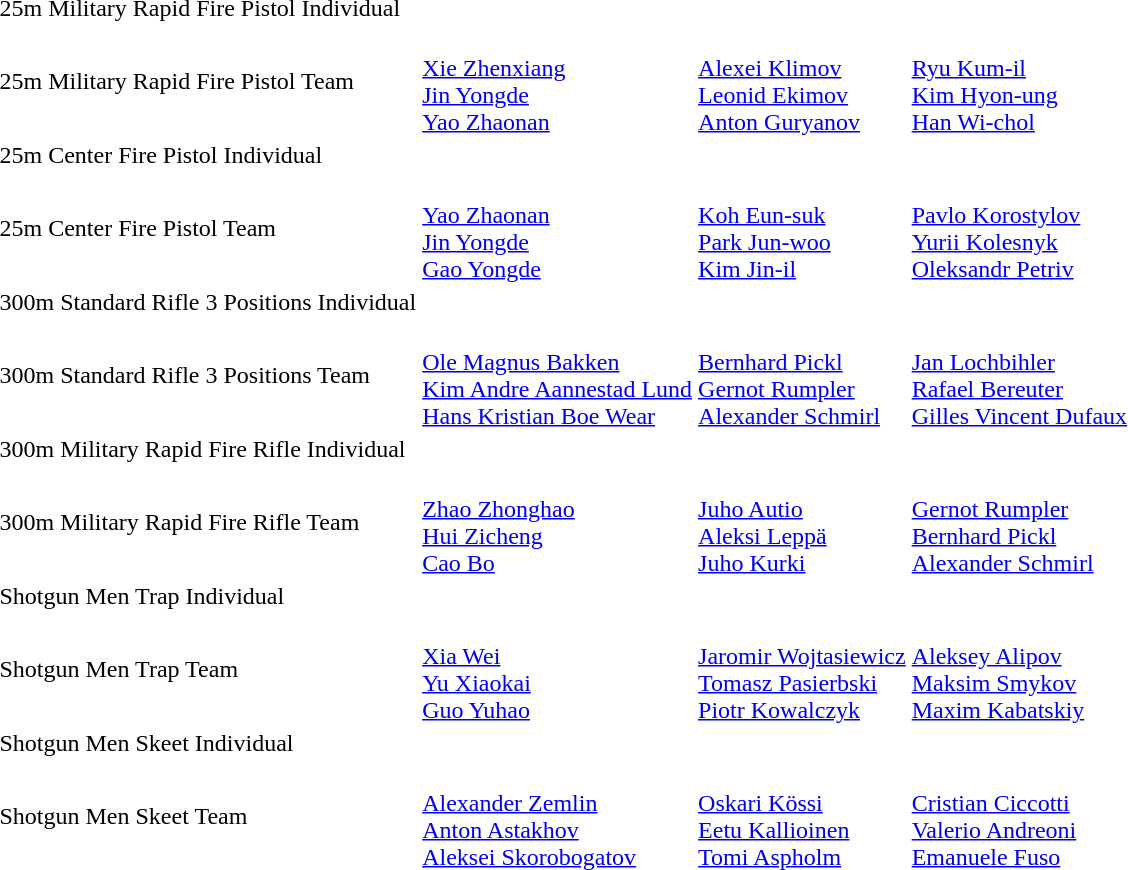<table>
<tr>
<td>25m Military Rapid Fire Pistol Individual</td>
<td></td>
<td></td>
<td></td>
</tr>
<tr>
<td>25m Military Rapid Fire Pistol Team</td>
<td><br><a href='#'>Xie Zhenxiang</a><br><a href='#'>Jin Yongde</a><br><a href='#'>Yao Zhaonan</a></td>
<td><br><a href='#'>Alexei Klimov</a><br><a href='#'>Leonid Ekimov</a><br><a href='#'>Anton Guryanov</a></td>
<td><br><a href='#'>Ryu Kum-il</a><br><a href='#'>Kim Hyon-ung</a><br><a href='#'>Han Wi-chol</a></td>
</tr>
<tr>
<td>25m Center Fire Pistol Individual</td>
<td></td>
<td></td>
<td></td>
</tr>
<tr>
<td>25m Center Fire Pistol Team</td>
<td><br><a href='#'>Yao Zhaonan</a><br><a href='#'>Jin Yongde</a><br><a href='#'>Gao Yongde</a></td>
<td><br><a href='#'>Koh Eun-suk</a><br><a href='#'>Park Jun-woo</a><br><a href='#'>Kim Jin-il</a></td>
<td><br><a href='#'>Pavlo Korostylov</a><br><a href='#'>Yurii Kolesnyk</a><br><a href='#'>Oleksandr Petriv</a></td>
</tr>
<tr>
<td>300m Standard Rifle 3 Positions Individual</td>
<td></td>
<td></td>
<td></td>
</tr>
<tr>
<td>300m Standard Rifle 3 Positions Team</td>
<td><br><a href='#'>Ole Magnus Bakken</a><br><a href='#'>Kim Andre Aannestad Lund</a><br><a href='#'>Hans Kristian Boe Wear</a></td>
<td><br><a href='#'>Bernhard Pickl</a><br><a href='#'>Gernot Rumpler</a><br><a href='#'>Alexander Schmirl</a></td>
<td><br><a href='#'>Jan Lochbihler</a><br><a href='#'>Rafael Bereuter</a><br><a href='#'>Gilles Vincent Dufaux</a></td>
</tr>
<tr>
<td>300m Military Rapid Fire Rifle Individual</td>
<td></td>
<td></td>
<td></td>
</tr>
<tr>
<td>300m Military Rapid Fire Rifle Team</td>
<td><br><a href='#'>Zhao Zhonghao</a><br><a href='#'>Hui Zicheng</a><br><a href='#'>Cao Bo</a></td>
<td><br><a href='#'>Juho Autio</a><br><a href='#'>Aleksi Leppä</a><br><a href='#'>Juho Kurki</a></td>
<td><br><a href='#'>Gernot Rumpler</a><br><a href='#'>Bernhard Pickl</a><br><a href='#'>Alexander Schmirl</a></td>
</tr>
<tr>
<td>Shotgun Men Trap Individual</td>
<td></td>
<td></td>
<td></td>
</tr>
<tr>
<td>Shotgun Men Trap Team</td>
<td><br><a href='#'>Xia Wei</a><br><a href='#'>Yu Xiaokai</a><br><a href='#'>Guo Yuhao</a></td>
<td><br><a href='#'>Jaromir Wojtasiewicz</a><br><a href='#'>Tomasz Pasierbski</a><br><a href='#'>Piotr Kowalczyk</a></td>
<td><br><a href='#'>Aleksey Alipov</a><br><a href='#'>Maksim Smykov</a><br><a href='#'>Maxim Kabatskiy</a></td>
</tr>
<tr>
<td>Shotgun Men Skeet Individual</td>
<td></td>
<td></td>
<td></td>
</tr>
<tr>
<td>Shotgun Men Skeet Team</td>
<td><br><a href='#'>Alexander Zemlin</a><br><a href='#'>Anton Astakhov</a><br><a href='#'>Aleksei Skorobogatov</a></td>
<td><br><a href='#'>Oskari Kössi</a><br><a href='#'>Eetu Kallioinen</a><br><a href='#'>Tomi Aspholm</a></td>
<td><br><a href='#'>Cristian Ciccotti</a><br><a href='#'>Valerio Andreoni</a><br><a href='#'>Emanuele Fuso</a></td>
</tr>
</table>
